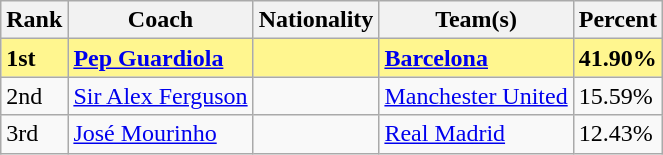<table class="wikitable">
<tr>
<th>Rank</th>
<th>Coach</th>
<th>Nationality</th>
<th>Team(s)</th>
<th>Percent</th>
</tr>
<tr style="background-color: #FFF68F; font-weight: bold;">
<td>1st</td>
<td><a href='#'>Pep Guardiola</a></td>
<td></td>
<td> <a href='#'>Barcelona</a></td>
<td>41.90%</td>
</tr>
<tr>
<td>2nd</td>
<td><a href='#'>Sir Alex Ferguson</a></td>
<td></td>
<td> <a href='#'>Manchester United</a></td>
<td>15.59%</td>
</tr>
<tr>
<td>3rd</td>
<td><a href='#'>José Mourinho</a></td>
<td></td>
<td> <a href='#'>Real Madrid</a></td>
<td>12.43%</td>
</tr>
</table>
